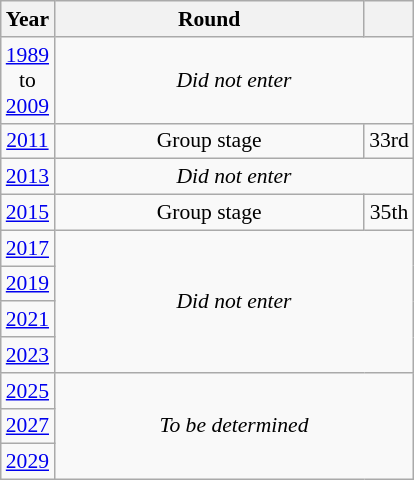<table class="wikitable" style="text-align: center; font-size:90%">
<tr>
<th>Year</th>
<th style="width:200px">Round</th>
<th></th>
</tr>
<tr>
<td><a href='#'>1989</a><br>to<br><a href='#'>2009</a></td>
<td colspan="2"><em>Did not enter</em></td>
</tr>
<tr>
<td><a href='#'>2011</a></td>
<td>Group stage</td>
<td>33rd</td>
</tr>
<tr>
<td><a href='#'>2013</a></td>
<td colspan="2"><em>Did not enter</em></td>
</tr>
<tr>
<td><a href='#'>2015</a></td>
<td>Group stage</td>
<td>35th</td>
</tr>
<tr>
<td><a href='#'>2017</a></td>
<td colspan="2" rowspan="4"><em>Did not enter</em></td>
</tr>
<tr>
<td><a href='#'>2019</a></td>
</tr>
<tr>
<td><a href='#'>2021</a></td>
</tr>
<tr>
<td><a href='#'>2023</a></td>
</tr>
<tr>
<td><a href='#'>2025</a></td>
<td colspan="2" rowspan="3"><em>To be determined</em></td>
</tr>
<tr>
<td><a href='#'>2027</a></td>
</tr>
<tr>
<td><a href='#'>2029</a></td>
</tr>
</table>
